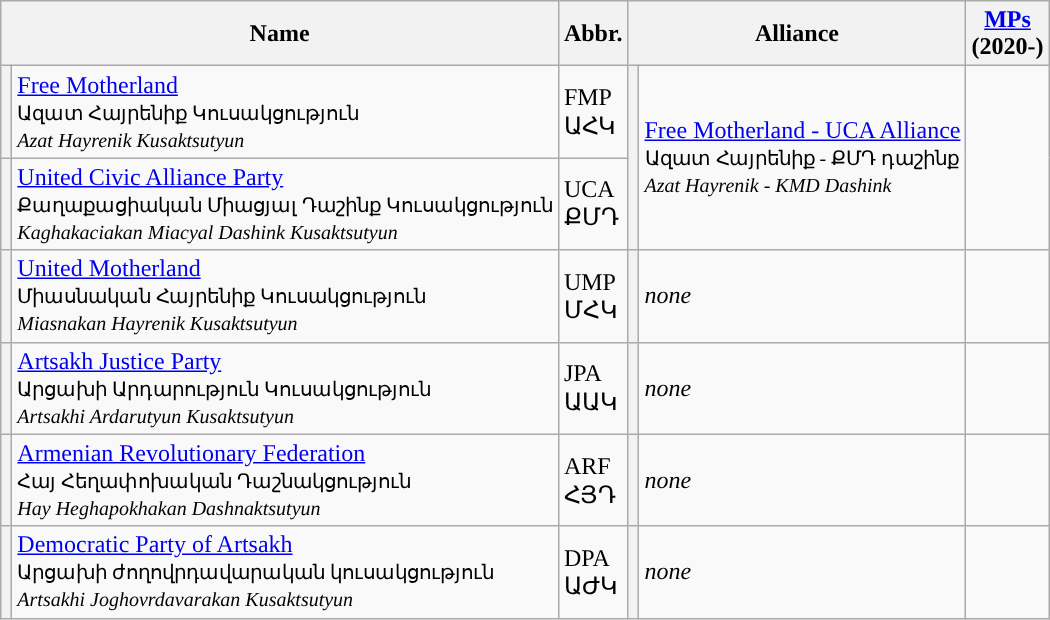<table class="wikitable">
<tr>
<th colspan="2">Name</th>
<th>Abbr.</th>
<th colspan="2">Alliance</th>
<th><a href='#'>MPs</a><br>(2020-)</th>
</tr>
<tr>
<th style="background-color: "></th>
<td><a href='#'>Free Motherland</a><br><small>Ազատ Հայրենիք Կուսակցություն</small><br><small><em>Azat Hayrenik Kusaktsutyun</em></small></td>
<td>FMP<br>ԱՀԿ</td>
<th rowspan="2" style="background-color: "></th>
<td rowspan="2"><a href='#'>Free Motherland - UCA Alliance</a><br><small>Ազատ Հայրենիք - ՔՄԴ դաշինք</small><br><small><em>Azat Hayrenik - KMD Dashink</em></small></td>
<td rowspan="2"></td>
</tr>
<tr>
<th style="background-color: "></th>
<td><a href='#'>United Civic Alliance Party</a><br><small>Քաղաքացիական Միացյալ Դաշինք Կուսակցություն</small><br><small><em>Kaghakaciakan Miacyal Dashink Kusaktsutyun</em></small></td>
<td>UCA<br>ՔՄԴ</td>
</tr>
<tr>
<th style="background-color: "></th>
<td><a href='#'>United Motherland</a><br><small>Միասնական Հայրենիք Կուսակցություն</small><br><small><em>Miasnakan Hayrenik Kusaktsutyun</em></small></td>
<td>UMP<br>ՄՀԿ</td>
<th></th>
<td><em>none</em></td>
<td></td>
</tr>
<tr>
<th style="background-color: "></th>
<td><a href='#'>Artsakh Justice Party</a><br><small>Արցախի Արդարություն Կուսակցություն</small><br><small><em>Artsakhi Ardarutyun Kusaktsutyun</em></small></td>
<td>JPA<br>ԱԱԿ</td>
<th></th>
<td><em>none</em></td>
<td></td>
</tr>
<tr>
<th style="background-color: "></th>
<td><a href='#'>Armenian Revolutionary Federation</a><br><small>Հայ Հեղափոխական Դաշնակցություն</small><br><small><em>Hay Heghapokhakan Dashnaktsutyun</em></small></td>
<td>ARF<br>ՀՅԴ</td>
<th></th>
<td><em>none</em></td>
<td></td>
</tr>
<tr>
<th style="background-color: "></th>
<td><a href='#'>Democratic Party of Artsakh</a><br><small>Արցախի ժողովրդավարական կուսակցություն</small><br><small><em>Artsakhi Joghovrdavarakan Kusaktsutyun</em></small></td>
<td>DPA<br>ԱԺԿ</td>
<th></th>
<td><em>none</em></td>
<td></td>
</tr>
</table>
